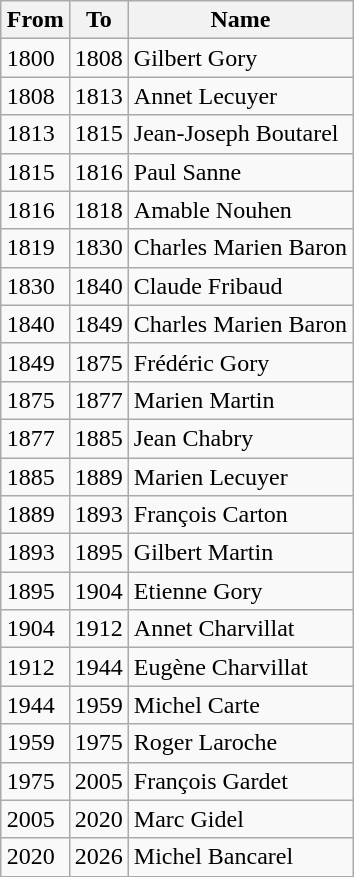<table class="wikitable" style="margin:1em auto;">
<tr>
<th>From</th>
<th>To</th>
<th>Name</th>
</tr>
<tr>
<td>1800</td>
<td>1808</td>
<td>Gilbert Gory</td>
</tr>
<tr>
<td>1808</td>
<td>1813</td>
<td>Annet Lecuyer</td>
</tr>
<tr>
<td>1813</td>
<td>1815</td>
<td>Jean-Joseph Boutarel</td>
</tr>
<tr>
<td>1815</td>
<td>1816</td>
<td>Paul Sanne</td>
</tr>
<tr>
<td>1816</td>
<td>1818</td>
<td>Amable Nouhen</td>
</tr>
<tr>
<td>1819</td>
<td>1830</td>
<td>Charles Marien Baron</td>
</tr>
<tr>
<td>1830</td>
<td>1840</td>
<td>Claude Fribaud</td>
</tr>
<tr>
<td>1840</td>
<td>1849</td>
<td>Charles Marien Baron</td>
</tr>
<tr>
<td>1849</td>
<td>1875</td>
<td>Frédéric Gory</td>
</tr>
<tr>
<td>1875</td>
<td>1877</td>
<td>Marien Martin</td>
</tr>
<tr>
<td>1877</td>
<td>1885</td>
<td>Jean Chabry</td>
</tr>
<tr>
<td>1885</td>
<td>1889</td>
<td>Marien Lecuyer</td>
</tr>
<tr>
<td>1889</td>
<td>1893</td>
<td>François Carton</td>
</tr>
<tr>
<td>1893</td>
<td>1895</td>
<td>Gilbert Martin</td>
</tr>
<tr>
<td>1895</td>
<td>1904</td>
<td>Etienne Gory</td>
</tr>
<tr>
<td>1904</td>
<td>1912</td>
<td>Annet Charvillat</td>
</tr>
<tr>
<td>1912</td>
<td>1944</td>
<td>Eugène Charvillat</td>
</tr>
<tr>
<td>1944</td>
<td>1959</td>
<td>Michel Carte</td>
</tr>
<tr>
<td>1959</td>
<td>1975</td>
<td>Roger Laroche</td>
</tr>
<tr>
<td>1975</td>
<td>2005</td>
<td>François Gardet</td>
</tr>
<tr>
<td>2005</td>
<td>2020</td>
<td>Marc Gidel</td>
</tr>
<tr>
<td>2020</td>
<td>2026</td>
<td>Michel Bancarel</td>
</tr>
</table>
